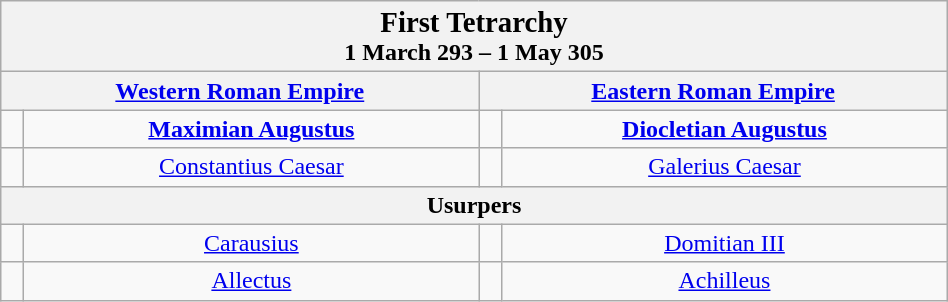<table class="wikitable" width="50%" style="text-align:center">
<tr>
<th colspan="4"><big>First Tetrarchy</big><br>1 March 293 – 1 May 305</th>
</tr>
<tr>
<th colspan="2"><a href='#'>Western Roman Empire</a></th>
<th colspan="2"><a href='#'>Eastern Roman Empire</a></th>
</tr>
<tr>
<td></td>
<td><strong><a href='#'>Maximian Augustus</a></strong></td>
<td></td>
<td><strong><a href='#'>Diocletian Augustus</a></strong></td>
</tr>
<tr>
<td></td>
<td><a href='#'>Constantius Caesar</a></td>
<td></td>
<td><a href='#'>Galerius Caesar</a></td>
</tr>
<tr>
<th colspan="4">Usurpers</th>
</tr>
<tr>
<td></td>
<td><a href='#'>Carausius</a><br></td>
<td></td>
<td><a href='#'>Domitian III</a><br></td>
</tr>
<tr>
<td></td>
<td><a href='#'>Allectus</a><br></td>
<td></td>
<td><a href='#'>Achilleus</a><br></td>
</tr>
</table>
